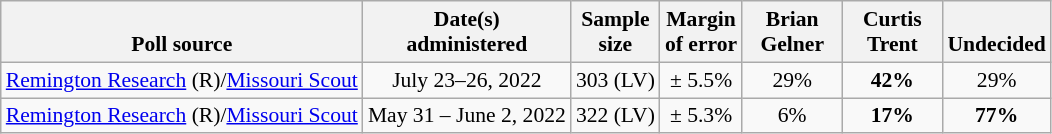<table class="wikitable" style="font-size:90%;text-align:center;">
<tr valign="bottom">
<th>Poll source</th>
<th>Date(s)<br>administered</th>
<th>Sample<br>size</th>
<th>Margin<br>of error</th>
<th style="width:60px;">Brian<br>Gelner</th>
<th style="width:60px;">Curtis<br>Trent</th>
<th>Undecided</th>
</tr>
<tr>
<td style="text-align:left;"><a href='#'>Remington Research</a> (R)/<a href='#'>Missouri Scout</a></td>
<td>July 23–26, 2022</td>
<td>303 (LV)</td>
<td>± 5.5%</td>
<td>29%</td>
<td><strong>42%</strong></td>
<td>29%</td>
</tr>
<tr>
<td style="text-align:left;"><a href='#'>Remington Research</a> (R)/<a href='#'>Missouri Scout</a></td>
<td>May 31 – June 2, 2022</td>
<td>322 (LV)</td>
<td>± 5.3%</td>
<td>6%</td>
<td><strong>17%</strong></td>
<td><strong>77%</strong></td>
</tr>
</table>
